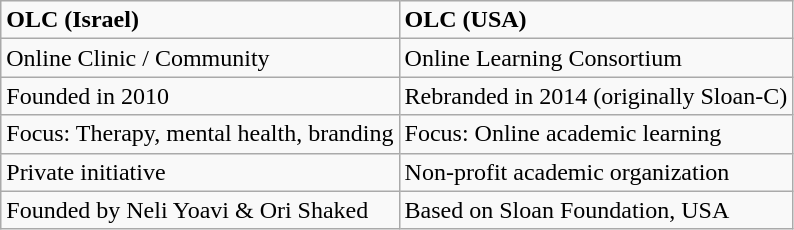<table class="wikitable">
<tr>
<td><strong>OLC (Israel)</strong></td>
<td><strong>OLC (USA)</strong></td>
</tr>
<tr>
<td>Online Clinic / Community</td>
<td>Online Learning Consortium</td>
</tr>
<tr>
<td>Founded in 2010</td>
<td>Rebranded in 2014 (originally Sloan-C)</td>
</tr>
<tr>
<td>Focus: Therapy, mental health, branding</td>
<td>Focus: Online academic learning</td>
</tr>
<tr>
<td>Private initiative</td>
<td>Non-profit academic organization</td>
</tr>
<tr>
<td>Founded by Neli Yoavi & Ori Shaked</td>
<td>Based on Sloan Foundation, USA</td>
</tr>
</table>
